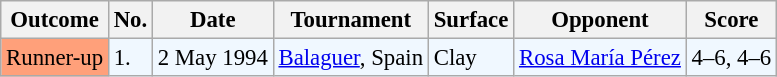<table class="wikitable" style="font-size:95%">
<tr>
<th>Outcome</th>
<th>No.</th>
<th>Date</th>
<th>Tournament</th>
<th>Surface</th>
<th>Opponent</th>
<th>Score</th>
</tr>
<tr style="background:#f0f8ff;">
<td style="background:#ffa07a;">Runner-up</td>
<td>1.</td>
<td>2 May 1994</td>
<td><a href='#'>Balaguer</a>, Spain</td>
<td>Clay</td>
<td> <a href='#'>Rosa María Pérez</a></td>
<td>4–6, 4–6</td>
</tr>
</table>
